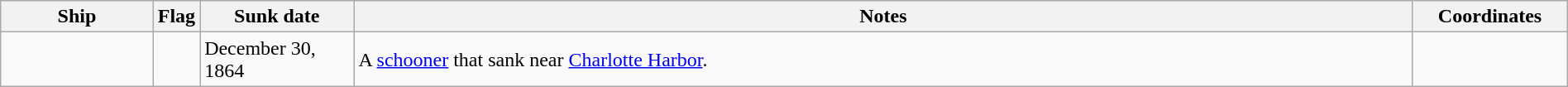<table class=wikitable | style = "width:100%">
<tr>
<th style="width:10%">Ship</th>
<th>Flag</th>
<th style="width:10%">Sunk date</th>
<th style="width:70%">Notes</th>
<th style="width:10%">Coordinates</th>
</tr>
<tr>
<td></td>
<td></td>
<td>December 30, 1864</td>
<td>A <a href='#'>schooner</a> that sank near <a href='#'>Charlotte Harbor</a>.</td>
<td></td>
</tr>
</table>
